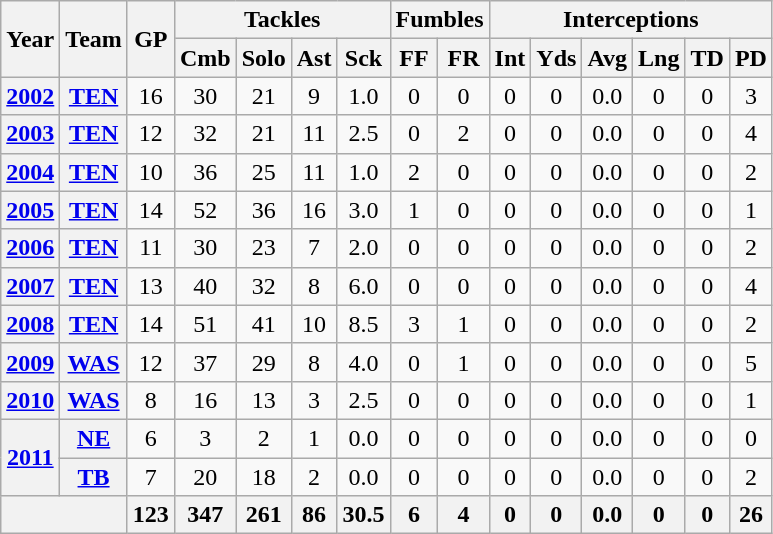<table class="wikitable" style="text-align: center;">
<tr>
<th rowspan="2">Year</th>
<th rowspan="2">Team</th>
<th rowspan="2">GP</th>
<th colspan="4">Tackles</th>
<th colspan="2">Fumbles</th>
<th colspan="6">Interceptions</th>
</tr>
<tr>
<th>Cmb</th>
<th>Solo</th>
<th>Ast</th>
<th>Sck</th>
<th>FF</th>
<th>FR</th>
<th>Int</th>
<th>Yds</th>
<th>Avg</th>
<th>Lng</th>
<th>TD</th>
<th>PD</th>
</tr>
<tr>
<th><a href='#'>2002</a></th>
<th><a href='#'>TEN</a></th>
<td>16</td>
<td>30</td>
<td>21</td>
<td>9</td>
<td>1.0</td>
<td>0</td>
<td>0</td>
<td>0</td>
<td>0</td>
<td>0.0</td>
<td>0</td>
<td>0</td>
<td>3</td>
</tr>
<tr>
<th><a href='#'>2003</a></th>
<th><a href='#'>TEN</a></th>
<td>12</td>
<td>32</td>
<td>21</td>
<td>11</td>
<td>2.5</td>
<td>0</td>
<td>2</td>
<td>0</td>
<td>0</td>
<td>0.0</td>
<td>0</td>
<td>0</td>
<td>4</td>
</tr>
<tr>
<th><a href='#'>2004</a></th>
<th><a href='#'>TEN</a></th>
<td>10</td>
<td>36</td>
<td>25</td>
<td>11</td>
<td>1.0</td>
<td>2</td>
<td>0</td>
<td>0</td>
<td>0</td>
<td>0.0</td>
<td>0</td>
<td>0</td>
<td>2</td>
</tr>
<tr>
<th><a href='#'>2005</a></th>
<th><a href='#'>TEN</a></th>
<td>14</td>
<td>52</td>
<td>36</td>
<td>16</td>
<td>3.0</td>
<td>1</td>
<td>0</td>
<td>0</td>
<td>0</td>
<td>0.0</td>
<td>0</td>
<td>0</td>
<td>1</td>
</tr>
<tr>
<th><a href='#'>2006</a></th>
<th><a href='#'>TEN</a></th>
<td>11</td>
<td>30</td>
<td>23</td>
<td>7</td>
<td>2.0</td>
<td>0</td>
<td>0</td>
<td>0</td>
<td>0</td>
<td>0.0</td>
<td>0</td>
<td>0</td>
<td>2</td>
</tr>
<tr>
<th><a href='#'>2007</a></th>
<th><a href='#'>TEN</a></th>
<td>13</td>
<td>40</td>
<td>32</td>
<td>8</td>
<td>6.0</td>
<td>0</td>
<td>0</td>
<td>0</td>
<td>0</td>
<td>0.0</td>
<td>0</td>
<td>0</td>
<td>4</td>
</tr>
<tr>
<th><a href='#'>2008</a></th>
<th><a href='#'>TEN</a></th>
<td>14</td>
<td>51</td>
<td>41</td>
<td>10</td>
<td>8.5</td>
<td>3</td>
<td>1</td>
<td>0</td>
<td>0</td>
<td>0.0</td>
<td>0</td>
<td>0</td>
<td>2</td>
</tr>
<tr>
<th><a href='#'>2009</a></th>
<th><a href='#'>WAS</a></th>
<td>12</td>
<td>37</td>
<td>29</td>
<td>8</td>
<td>4.0</td>
<td>0</td>
<td>1</td>
<td>0</td>
<td>0</td>
<td>0.0</td>
<td>0</td>
<td>0</td>
<td>5</td>
</tr>
<tr>
<th><a href='#'>2010</a></th>
<th><a href='#'>WAS</a></th>
<td>8</td>
<td>16</td>
<td>13</td>
<td>3</td>
<td>2.5</td>
<td>0</td>
<td>0</td>
<td>0</td>
<td>0</td>
<td>0.0</td>
<td>0</td>
<td>0</td>
<td>1</td>
</tr>
<tr>
<th rowspan="2"><a href='#'>2011</a></th>
<th><a href='#'>NE</a></th>
<td>6</td>
<td>3</td>
<td>2</td>
<td>1</td>
<td>0.0</td>
<td>0</td>
<td>0</td>
<td>0</td>
<td>0</td>
<td>0.0</td>
<td>0</td>
<td>0</td>
<td>0</td>
</tr>
<tr>
<th><a href='#'>TB</a></th>
<td>7</td>
<td>20</td>
<td>18</td>
<td>2</td>
<td>0.0</td>
<td>0</td>
<td>0</td>
<td>0</td>
<td>0</td>
<td>0.0</td>
<td>0</td>
<td>0</td>
<td>2</td>
</tr>
<tr>
<th colspan="2"></th>
<th>123</th>
<th>347</th>
<th>261</th>
<th>86</th>
<th>30.5</th>
<th>6</th>
<th>4</th>
<th>0</th>
<th>0</th>
<th>0.0</th>
<th>0</th>
<th>0</th>
<th>26</th>
</tr>
</table>
